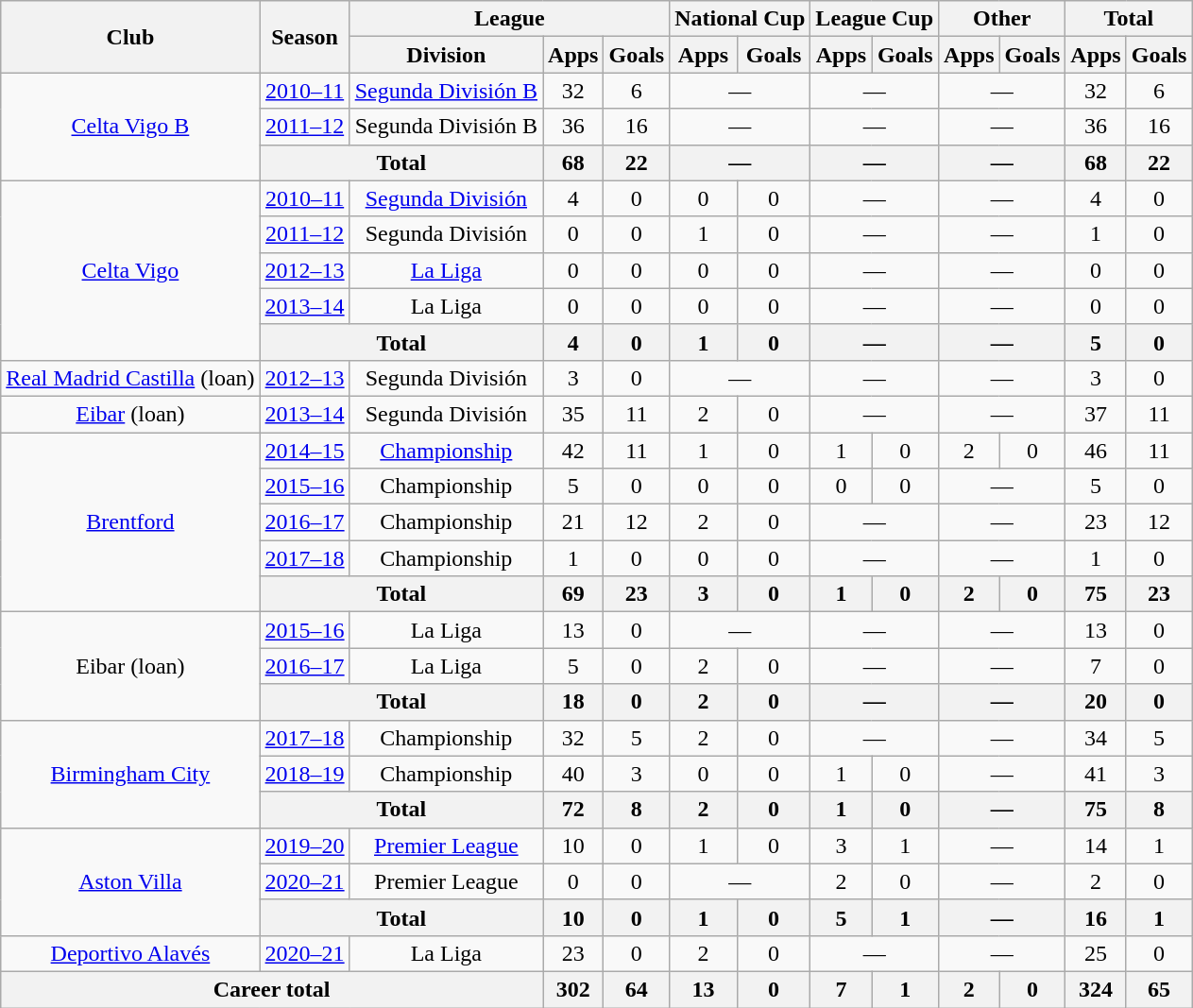<table class="wikitable" style=text-align:center>
<tr>
<th rowspan=2>Club</th>
<th rowspan=2>Season</th>
<th colspan=3>League</th>
<th colspan=2>National Cup</th>
<th colspan=2>League Cup</th>
<th colspan=2>Other</th>
<th colspan=2>Total</th>
</tr>
<tr>
<th>Division</th>
<th>Apps</th>
<th>Goals</th>
<th>Apps</th>
<th>Goals</th>
<th>Apps</th>
<th>Goals</th>
<th>Apps</th>
<th>Goals</th>
<th>Apps</th>
<th>Goals</th>
</tr>
<tr>
<td rowspan=3><a href='#'>Celta Vigo B</a></td>
<td><a href='#'>2010–11</a></td>
<td><a href='#'>Segunda División B</a></td>
<td>32</td>
<td>6</td>
<td colspan=2>—</td>
<td colspan=2>—</td>
<td colspan=2>—</td>
<td>32</td>
<td>6</td>
</tr>
<tr>
<td><a href='#'>2011–12</a></td>
<td>Segunda División B</td>
<td>36</td>
<td>16</td>
<td colspan=2>—</td>
<td colspan=2>—</td>
<td colspan=2>—</td>
<td>36</td>
<td>16</td>
</tr>
<tr>
<th colspan=2>Total</th>
<th>68</th>
<th>22</th>
<th colspan=2>—</th>
<th colspan=2>—</th>
<th colspan=2>—</th>
<th>68</th>
<th>22</th>
</tr>
<tr>
<td rowspan=5><a href='#'>Celta Vigo</a></td>
<td><a href='#'>2010–11</a></td>
<td><a href='#'>Segunda División</a></td>
<td>4</td>
<td>0</td>
<td>0</td>
<td>0</td>
<td colspan=2>—</td>
<td colspan=2>—</td>
<td>4</td>
<td>0</td>
</tr>
<tr>
<td><a href='#'>2011–12</a></td>
<td>Segunda División</td>
<td>0</td>
<td>0</td>
<td>1</td>
<td>0</td>
<td colspan=2>—</td>
<td colspan=2>—</td>
<td>1</td>
<td>0</td>
</tr>
<tr>
<td><a href='#'>2012–13</a></td>
<td><a href='#'>La Liga</a></td>
<td>0</td>
<td>0</td>
<td>0</td>
<td>0</td>
<td colspan=2>—</td>
<td colspan=2>—</td>
<td>0</td>
<td>0</td>
</tr>
<tr>
<td><a href='#'>2013–14</a></td>
<td>La Liga</td>
<td>0</td>
<td>0</td>
<td>0</td>
<td>0</td>
<td colspan=2>—</td>
<td colspan=2>—</td>
<td>0</td>
<td>0</td>
</tr>
<tr>
<th colspan=2>Total</th>
<th>4</th>
<th>0</th>
<th>1</th>
<th>0</th>
<th colspan=2>—</th>
<th colspan=2>—</th>
<th>5</th>
<th>0</th>
</tr>
<tr>
<td><a href='#'>Real Madrid Castilla</a> (loan)</td>
<td><a href='#'>2012–13</a></td>
<td>Segunda División</td>
<td>3</td>
<td>0</td>
<td colspan=2>—</td>
<td colspan=2>—</td>
<td colspan=2>—</td>
<td>3</td>
<td>0</td>
</tr>
<tr>
<td><a href='#'>Eibar</a> (loan)</td>
<td><a href='#'>2013–14</a></td>
<td>Segunda División</td>
<td>35</td>
<td>11</td>
<td>2</td>
<td>0</td>
<td colspan=2>—</td>
<td colspan=2>—</td>
<td>37</td>
<td>11</td>
</tr>
<tr>
<td rowspan=5><a href='#'>Brentford</a></td>
<td><a href='#'>2014–15</a></td>
<td><a href='#'>Championship</a></td>
<td>42</td>
<td>11</td>
<td>1</td>
<td>0</td>
<td>1</td>
<td>0</td>
<td>2</td>
<td>0</td>
<td>46</td>
<td>11</td>
</tr>
<tr>
<td><a href='#'>2015–16</a></td>
<td>Championship</td>
<td>5</td>
<td>0</td>
<td>0</td>
<td>0</td>
<td>0</td>
<td>0</td>
<td colspan=2>—</td>
<td>5</td>
<td>0</td>
</tr>
<tr>
<td><a href='#'>2016–17</a></td>
<td>Championship</td>
<td>21</td>
<td>12</td>
<td>2</td>
<td>0</td>
<td colspan=2>—</td>
<td colspan=2>—</td>
<td>23</td>
<td>12</td>
</tr>
<tr>
<td><a href='#'>2017–18</a></td>
<td>Championship</td>
<td>1</td>
<td>0</td>
<td>0</td>
<td>0</td>
<td colspan=2>—</td>
<td colspan=2>—</td>
<td>1</td>
<td>0</td>
</tr>
<tr>
<th colspan=2>Total</th>
<th>69</th>
<th>23</th>
<th>3</th>
<th>0</th>
<th>1</th>
<th>0</th>
<th>2</th>
<th>0</th>
<th>75</th>
<th>23</th>
</tr>
<tr>
<td rowspan=3>Eibar (loan)</td>
<td><a href='#'>2015–16</a></td>
<td>La Liga</td>
<td>13</td>
<td>0</td>
<td colspan=2>—</td>
<td colspan=2>—</td>
<td colspan=2>—</td>
<td>13</td>
<td>0</td>
</tr>
<tr>
<td><a href='#'>2016–17</a></td>
<td>La Liga</td>
<td>5</td>
<td>0</td>
<td>2</td>
<td>0</td>
<td colspan=2>—</td>
<td colspan=2>—</td>
<td>7</td>
<td>0</td>
</tr>
<tr>
<th colspan=2>Total</th>
<th>18</th>
<th>0</th>
<th>2</th>
<th>0</th>
<th colspan=2>—</th>
<th colspan=2>—</th>
<th>20</th>
<th>0</th>
</tr>
<tr>
<td rowspan=3><a href='#'>Birmingham City</a></td>
<td><a href='#'>2017–18</a></td>
<td>Championship</td>
<td>32</td>
<td>5</td>
<td>2</td>
<td>0</td>
<td colspan=2>—</td>
<td colspan=2>—</td>
<td>34</td>
<td>5</td>
</tr>
<tr>
<td><a href='#'>2018–19</a></td>
<td>Championship</td>
<td>40</td>
<td>3</td>
<td>0</td>
<td>0</td>
<td>1</td>
<td>0</td>
<td colspan=2>—</td>
<td>41</td>
<td>3</td>
</tr>
<tr>
<th colspan=2>Total</th>
<th>72</th>
<th>8</th>
<th>2</th>
<th>0</th>
<th>1</th>
<th>0</th>
<th colspan=2>—</th>
<th>75</th>
<th>8</th>
</tr>
<tr>
<td rowspan="3"><a href='#'>Aston Villa</a></td>
<td><a href='#'>2019–20</a></td>
<td><a href='#'>Premier League</a></td>
<td>10</td>
<td>0</td>
<td>1</td>
<td>0</td>
<td>3</td>
<td>1</td>
<td colspan="2">—</td>
<td>14</td>
<td>1</td>
</tr>
<tr>
<td><a href='#'>2020–21</a></td>
<td>Premier League</td>
<td>0</td>
<td>0</td>
<td colspan="2">—</td>
<td>2</td>
<td>0</td>
<td colspan="2">—</td>
<td>2</td>
<td>0</td>
</tr>
<tr>
<th colspan="2">Total</th>
<th>10</th>
<th>0</th>
<th>1</th>
<th>0</th>
<th>5</th>
<th>1</th>
<th colspan="2">—</th>
<th>16</th>
<th>1</th>
</tr>
<tr>
<td><a href='#'>Deportivo Alavés</a></td>
<td><a href='#'>2020–21</a></td>
<td>La Liga</td>
<td>23</td>
<td>0</td>
<td>2</td>
<td>0</td>
<td colspan="2">—</td>
<td colspan="2">—</td>
<td>25</td>
<td>0</td>
</tr>
<tr>
<th colspan="3">Career total</th>
<th>302</th>
<th>64</th>
<th>13</th>
<th>0</th>
<th>7</th>
<th>1</th>
<th>2</th>
<th>0</th>
<th>324</th>
<th>65</th>
</tr>
</table>
